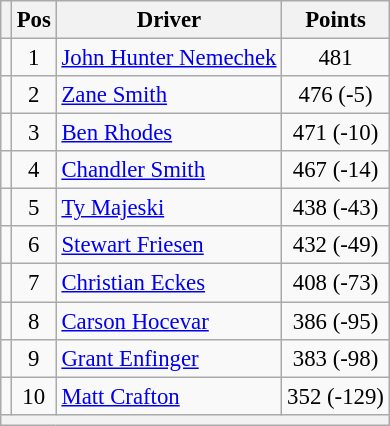<table class="wikitable" style="font-size: 95%;">
<tr>
<th></th>
<th>Pos</th>
<th>Driver</th>
<th>Points</th>
</tr>
<tr>
<td align="left"></td>
<td style="text-align:center;">1</td>
<td><a href='#'>John Hunter Nemechek</a></td>
<td style="text-align:center;">481</td>
</tr>
<tr>
<td align="left"></td>
<td style="text-align:center;">2</td>
<td><a href='#'>Zane Smith</a></td>
<td style="text-align:center;">476 (-5)</td>
</tr>
<tr>
<td align="left"></td>
<td style="text-align:center;">3</td>
<td><a href='#'>Ben Rhodes</a></td>
<td style="text-align:center;">471 (-10)</td>
</tr>
<tr>
<td align="left"></td>
<td style="text-align:center;">4</td>
<td><a href='#'>Chandler Smith</a></td>
<td style="text-align:center;">467 (-14)</td>
</tr>
<tr>
<td align="left"></td>
<td style="text-align:center;">5</td>
<td><a href='#'>Ty Majeski</a></td>
<td style="text-align:center;">438 (-43)</td>
</tr>
<tr>
<td align="left"></td>
<td style="text-align:center;">6</td>
<td><a href='#'>Stewart Friesen</a></td>
<td style="text-align:center;">432 (-49)</td>
</tr>
<tr>
<td align="left"></td>
<td style="text-align:center;">7</td>
<td><a href='#'>Christian Eckes</a></td>
<td style="text-align:center;">408 (-73)</td>
</tr>
<tr>
<td align="left"></td>
<td style="text-align:center;">8</td>
<td><a href='#'>Carson Hocevar</a></td>
<td style="text-align:center;">386 (-95)</td>
</tr>
<tr>
<td align="left"></td>
<td style="text-align:center;">9</td>
<td><a href='#'>Grant Enfinger</a></td>
<td style="text-align:center;">383 (-98)</td>
</tr>
<tr>
<td align="left"></td>
<td style="text-align:center;">10</td>
<td><a href='#'>Matt Crafton</a></td>
<td style="text-align:center;">352 (-129)</td>
</tr>
<tr class="sortbottom">
<th colspan="9"></th>
</tr>
</table>
